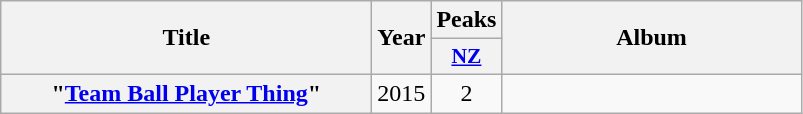<table class="wikitable plainrowheaders" style="text-align:center;">
<tr>
<th scope="col" rowspan="2" style="width:15em;">Title</th>
<th scope="col" rowspan="2">Year</th>
<th scope="col">Peaks</th>
<th scope="col" rowspan="2" style="width:12em;">Album</th>
</tr>
<tr>
<th scope="col" style="width:2.5em;font-size:90%;"><a href='#'>NZ</a><br></th>
</tr>
<tr>
<th scope="row">"<a href='#'>Team Ball Player Thing</a>"<br></th>
<td>2015</td>
<td>2</td>
<td></td>
</tr>
</table>
